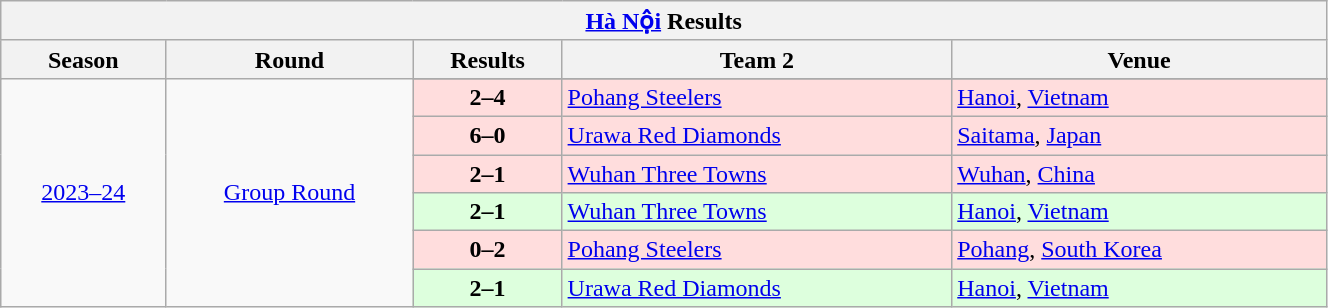<table width=70% class="wikitable sortable collapsible collapsed">
<tr>
<th colspan=6><a href='#'>Hà Nội</a> Results</th>
</tr>
<tr>
<th>Season</th>
<th>Round</th>
<th>Results</th>
<th>Team 2</th>
<th>Venue</th>
</tr>
<tr style="text-align:center;">
<td rowspan=7><a href='#'>2023–24</a></td>
<td rowspan=7><a href='#'>Group Round</a></td>
</tr>
<tr style="background:#ffdddd">
<td style="text-align:center;"><strong>2–4</strong></td>
<td> <a href='#'>Pohang Steelers</a></td>
<td> <a href='#'>Hanoi</a>, <a href='#'>Vietnam</a></td>
</tr>
<tr style="background:#ffdddd">
<td style="text-align:center;"><strong>6–0</strong></td>
<td> <a href='#'>Urawa Red Diamonds</a></td>
<td> <a href='#'>Saitama</a>, <a href='#'>Japan</a></td>
</tr>
<tr style="background:#ffdddd">
<td style="text-align:center;"><strong>2–1</strong></td>
<td> <a href='#'>Wuhan Three Towns</a></td>
<td> <a href='#'>Wuhan</a>, <a href='#'>China</a></td>
</tr>
<tr style="background:#ddffdd">
<td style="text-align:center;"><strong>2–1</strong></td>
<td> <a href='#'>Wuhan Three Towns</a></td>
<td> <a href='#'>Hanoi</a>, <a href='#'>Vietnam</a></td>
</tr>
<tr style="background:#ffdddd">
<td style="text-align:center;"><strong>0–2</strong></td>
<td> <a href='#'>Pohang Steelers</a></td>
<td> <a href='#'>Pohang</a>, <a href='#'>South Korea</a></td>
</tr>
<tr style="background:#ddffdd">
<td style="text-align:center;"><strong>2–1</strong></td>
<td> <a href='#'>Urawa Red Diamonds</a></td>
<td> <a href='#'>Hanoi</a>, <a href='#'>Vietnam</a></td>
</tr>
</table>
